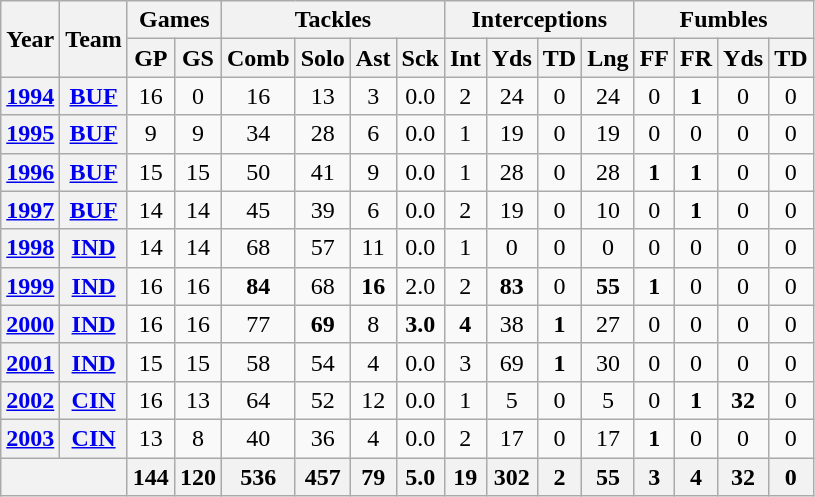<table class="wikitable" style="text-align:center">
<tr>
<th rowspan="2">Year</th>
<th rowspan="2">Team</th>
<th colspan="2">Games</th>
<th colspan="4">Tackles</th>
<th colspan="4">Interceptions</th>
<th colspan="4">Fumbles</th>
</tr>
<tr>
<th>GP</th>
<th>GS</th>
<th>Comb</th>
<th>Solo</th>
<th>Ast</th>
<th>Sck</th>
<th>Int</th>
<th>Yds</th>
<th>TD</th>
<th>Lng</th>
<th>FF</th>
<th>FR</th>
<th>Yds</th>
<th>TD</th>
</tr>
<tr>
<th><a href='#'>1994</a></th>
<th><a href='#'>BUF</a></th>
<td>16</td>
<td>0</td>
<td>16</td>
<td>13</td>
<td>3</td>
<td>0.0</td>
<td>2</td>
<td>24</td>
<td>0</td>
<td>24</td>
<td>0</td>
<td><strong>1</strong></td>
<td>0</td>
<td>0</td>
</tr>
<tr>
<th><a href='#'>1995</a></th>
<th><a href='#'>BUF</a></th>
<td>9</td>
<td>9</td>
<td>34</td>
<td>28</td>
<td>6</td>
<td>0.0</td>
<td>1</td>
<td>19</td>
<td>0</td>
<td>19</td>
<td>0</td>
<td>0</td>
<td>0</td>
<td>0</td>
</tr>
<tr>
<th><a href='#'>1996</a></th>
<th><a href='#'>BUF</a></th>
<td>15</td>
<td>15</td>
<td>50</td>
<td>41</td>
<td>9</td>
<td>0.0</td>
<td>1</td>
<td>28</td>
<td>0</td>
<td>28</td>
<td><strong>1</strong></td>
<td><strong>1</strong></td>
<td>0</td>
<td>0</td>
</tr>
<tr>
<th><a href='#'>1997</a></th>
<th><a href='#'>BUF</a></th>
<td>14</td>
<td>14</td>
<td>45</td>
<td>39</td>
<td>6</td>
<td>0.0</td>
<td>2</td>
<td>19</td>
<td>0</td>
<td>10</td>
<td>0</td>
<td><strong>1</strong></td>
<td>0</td>
<td>0</td>
</tr>
<tr>
<th><a href='#'>1998</a></th>
<th><a href='#'>IND</a></th>
<td>14</td>
<td>14</td>
<td>68</td>
<td>57</td>
<td>11</td>
<td>0.0</td>
<td>1</td>
<td>0</td>
<td>0</td>
<td>0</td>
<td>0</td>
<td>0</td>
<td>0</td>
<td>0</td>
</tr>
<tr>
<th><a href='#'>1999</a></th>
<th><a href='#'>IND</a></th>
<td>16</td>
<td>16</td>
<td><strong>84</strong></td>
<td>68</td>
<td><strong>16</strong></td>
<td>2.0</td>
<td>2</td>
<td><strong>83</strong></td>
<td>0</td>
<td><strong>55</strong></td>
<td><strong>1</strong></td>
<td>0</td>
<td>0</td>
<td>0</td>
</tr>
<tr>
<th><a href='#'>2000</a></th>
<th><a href='#'>IND</a></th>
<td>16</td>
<td>16</td>
<td>77</td>
<td><strong>69</strong></td>
<td>8</td>
<td><strong>3.0</strong></td>
<td><strong>4</strong></td>
<td>38</td>
<td><strong>1</strong></td>
<td>27</td>
<td>0</td>
<td>0</td>
<td>0</td>
<td>0</td>
</tr>
<tr>
<th><a href='#'>2001</a></th>
<th><a href='#'>IND</a></th>
<td>15</td>
<td>15</td>
<td>58</td>
<td>54</td>
<td>4</td>
<td>0.0</td>
<td>3</td>
<td>69</td>
<td><strong>1</strong></td>
<td>30</td>
<td>0</td>
<td>0</td>
<td>0</td>
<td>0</td>
</tr>
<tr>
<th><a href='#'>2002</a></th>
<th><a href='#'>CIN</a></th>
<td>16</td>
<td>13</td>
<td>64</td>
<td>52</td>
<td>12</td>
<td>0.0</td>
<td>1</td>
<td>5</td>
<td>0</td>
<td>5</td>
<td>0</td>
<td><strong>1</strong></td>
<td><strong>32</strong></td>
<td>0</td>
</tr>
<tr>
<th><a href='#'>2003</a></th>
<th><a href='#'>CIN</a></th>
<td>13</td>
<td>8</td>
<td>40</td>
<td>36</td>
<td>4</td>
<td>0.0</td>
<td>2</td>
<td>17</td>
<td>0</td>
<td>17</td>
<td><strong>1</strong></td>
<td>0</td>
<td>0</td>
<td>0</td>
</tr>
<tr>
<th colspan="2"></th>
<th>144</th>
<th>120</th>
<th>536</th>
<th>457</th>
<th>79</th>
<th>5.0</th>
<th>19</th>
<th>302</th>
<th>2</th>
<th>55</th>
<th>3</th>
<th>4</th>
<th>32</th>
<th>0</th>
</tr>
</table>
